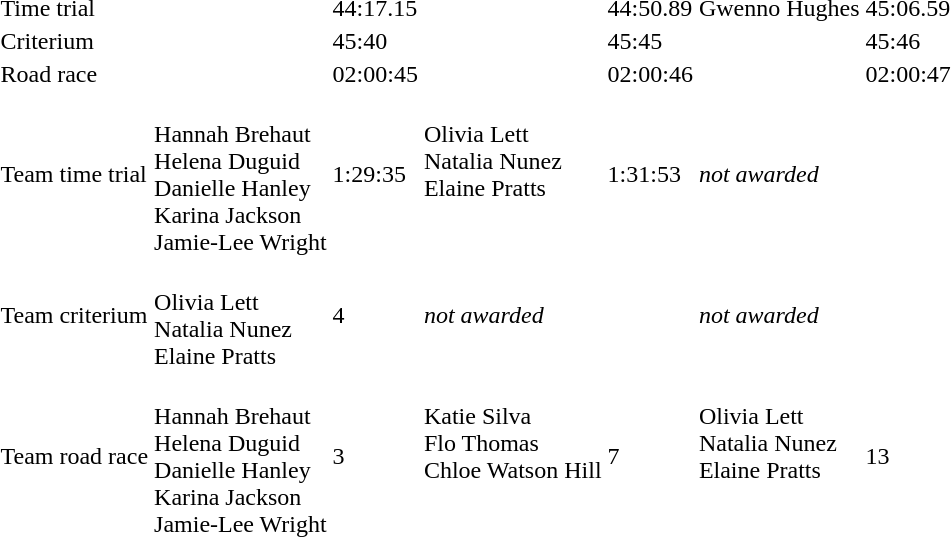<table>
<tr>
<td>Time trial</td>
<td> </td>
<td>44:17.15</td>
<td></td>
<td>44:50.89</td>
<td>Gwenno Hughes <br> </td>
<td>45:06.59</td>
</tr>
<tr>
<td>Criterium</td>
<td></td>
<td>45:40</td>
<td></td>
<td>45:45</td>
<td></td>
<td>45:46</td>
</tr>
<tr>
<td>Road race</td>
<td></td>
<td>02:00:45</td>
<td></td>
<td>02:00:46</td>
<td></td>
<td>02:00:47</td>
</tr>
<tr>
<td>Team time trial</td>
<td> <br> Hannah Brehaut <br> Helena Duguid <br> Danielle Hanley <br> Karina Jackson <br> Jamie-Lee Wright</td>
<td>1:29:35</td>
<td valign=top> <br> Olivia Lett <br> Natalia Nunez <br> Elaine Pratts</td>
<td>1:31:53</td>
<td><em>not awarded</em></td>
<td></td>
</tr>
<tr>
<td>Team criterium</td>
<td> <br> Olivia Lett <br> Natalia Nunez <br> Elaine Pratts</td>
<td>4</td>
<td><em>not awarded</em></td>
<td></td>
<td><em>not awarded</em></td>
<td></td>
</tr>
<tr>
<td>Team road race</td>
<td><br> Hannah Brehaut <br> Helena Duguid <br> Danielle Hanley <br> Karina Jackson <br> Jamie-Lee Wright</td>
<td>3</td>
<td valign=top> <br> Katie Silva<br>Flo Thomas<br>Chloe Watson Hill</td>
<td>7</td>
<td valign=top> <br> Olivia Lett <br> Natalia Nunez <br> Elaine Pratts</td>
<td>13</td>
</tr>
</table>
